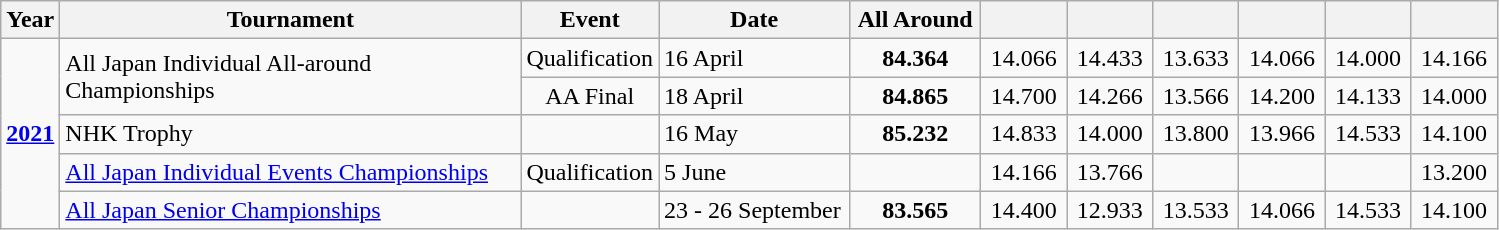<table class="wikitable sortable" style="text-align:center; font-size:100%">
<tr>
<th style="width:20px;" class=unsortable>Year</th>
<th style="width:300px;" class=unsortable>Tournament</th>
<th style="width:30px;" class=unsortable>Event</th>
<th style="width:120px;" class=unsortable>Date</th>
<th scope="col" style="width:80px;">All Around</th>
<th scope="col" style="width:50px;"></th>
<th scope="col" style="width:50px;"></th>
<th scope="col" style="width:50px;"></th>
<th scope="col" style="width:50px;"></th>
<th scope="col" style="width:50px;"></th>
<th scope="col" style="width:50px;"></th>
</tr>
<tr>
<td rowspan="5"><strong><a href='#'>2021</a></strong></td>
<td rowspan="2" align=left>All Japan Individual All-around Championships</td>
<td>Qualification</td>
<td align=left>16 April</td>
<td><strong>84.364</strong></td>
<td>14.066</td>
<td>14.433</td>
<td>13.633</td>
<td>14.066</td>
<td>14.000</td>
<td>14.166</td>
</tr>
<tr>
<td>AA Final</td>
<td align=left>18 April</td>
<td><strong>84.865</strong></td>
<td>14.700</td>
<td>14.266</td>
<td>13.566</td>
<td>14.200</td>
<td>14.133</td>
<td>14.000</td>
</tr>
<tr>
<td align=left>NHK Trophy</td>
<td></td>
<td align=left>16 May</td>
<td><strong>85.232</strong></td>
<td>14.833</td>
<td>14.000</td>
<td>13.800</td>
<td>13.966</td>
<td>14.533</td>
<td>14.100</td>
</tr>
<tr>
<td align=left><a href='#'>All Japan Individual Events Championships</a></td>
<td>Qualification</td>
<td align=left>5 June</td>
<td></td>
<td>14.166</td>
<td>13.766</td>
<td></td>
<td></td>
<td></td>
<td>13.200</td>
</tr>
<tr>
<td align=left><a href='#'>All Japan Senior Championships</a></td>
<td></td>
<td align=left>23 - 26 September</td>
<td><strong>83.565</strong></td>
<td>14.400</td>
<td>12.933</td>
<td>13.533</td>
<td>14.066</td>
<td>14.533</td>
<td>14.100</td>
</tr>
</table>
